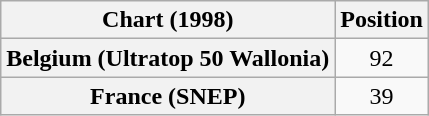<table class="wikitable sortable plainrowheaders" style="text-align:center">
<tr>
<th>Chart (1998)</th>
<th>Position</th>
</tr>
<tr>
<th scope="row">Belgium (Ultratop 50 Wallonia)</th>
<td>92</td>
</tr>
<tr>
<th scope="row">France (SNEP)</th>
<td>39</td>
</tr>
</table>
